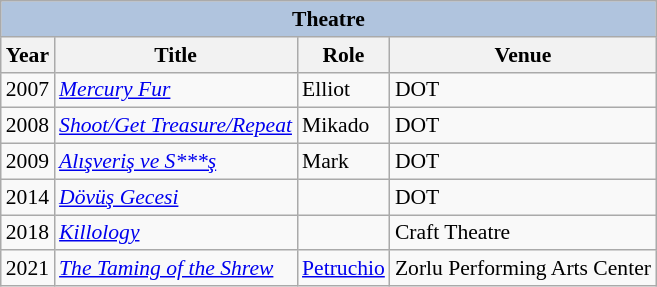<table class="wikitable" style="font-size: 90%;">
<tr>
<th colspan="4" style="background: LightSteelBlue;">Theatre</th>
</tr>
<tr>
<th>Year</th>
<th>Title</th>
<th>Role</th>
<th>Venue</th>
</tr>
<tr>
<td>2007</td>
<td><em><a href='#'>Mercury Fur</a></em></td>
<td>Elliot</td>
<td>DOT</td>
</tr>
<tr>
<td>2008</td>
<td><em><a href='#'>Shoot/Get Treasure/Repeat</a></em></td>
<td>Mikado</td>
<td>DOT</td>
</tr>
<tr>
<td>2009</td>
<td><em><a href='#'>Alışveriş ve S***ş</a></em></td>
<td>Mark</td>
<td>DOT</td>
</tr>
<tr>
<td>2014</td>
<td><em><a href='#'>Dövüş Gecesi</a></em></td>
<td></td>
<td>DOT</td>
</tr>
<tr>
<td>2018</td>
<td><em><a href='#'>Killology</a></em></td>
<td></td>
<td>Craft Theatre</td>
</tr>
<tr>
<td>2021</td>
<td><em><a href='#'>The Taming of the Shrew</a></em></td>
<td><a href='#'>Petruchio</a></td>
<td>Zorlu Performing Arts Center</td>
</tr>
</table>
